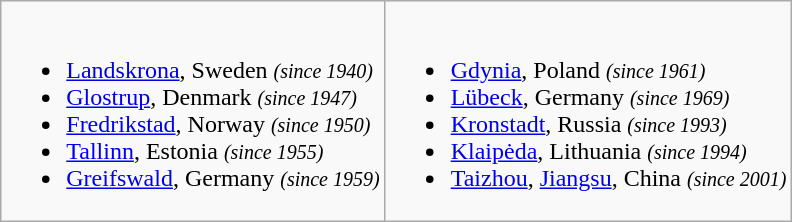<table class="wikitable">
<tr valign="top">
<td><br><ul><li> <a href='#'>Landskrona</a>, Sweden <small><em>(since 1940)</em></small></li><li> <a href='#'>Glostrup</a>, Denmark <small><em>(since 1947)</em></small></li><li> <a href='#'>Fredrikstad</a>, Norway <small><em>(since 1950)</em></small></li><li> <a href='#'>Tallinn</a>, Estonia <small><em>(since 1955)</em></small></li><li> <a href='#'>Greifswald</a>, Germany <small><em>(since 1959)</em></small></li></ul></td>
<td><br><ul><li> <a href='#'>Gdynia</a>, Poland <small><em>(since 1961)</em></small></li><li> <a href='#'>Lübeck</a>, Germany <small><em>(since 1969)</em></small></li><li> <a href='#'>Kronstadt</a>, Russia <small><em>(since 1993)</em></small></li><li> <a href='#'>Klaipėda</a>, Lithuania <small><em>(since 1994)</em></small></li><li> <a href='#'>Taizhou</a>, <a href='#'>Jiangsu</a>, China <small><em>(since 2001)</em></small></li></ul></td>
</tr>
</table>
